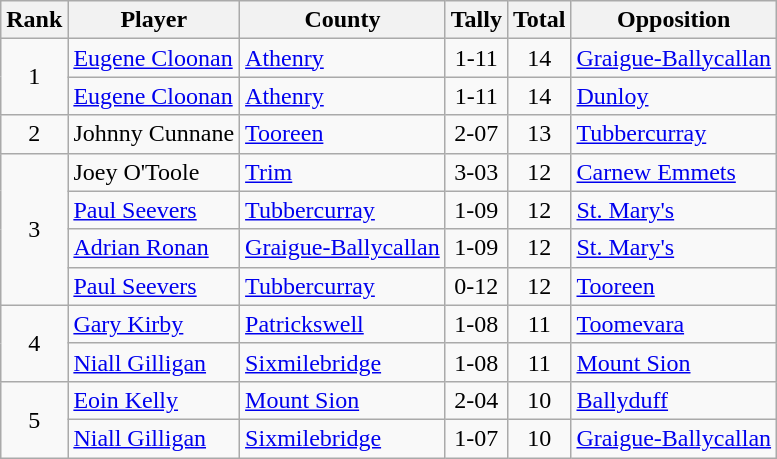<table class="wikitable">
<tr>
<th>Rank</th>
<th>Player</th>
<th>County</th>
<th>Tally</th>
<th>Total</th>
<th>Opposition</th>
</tr>
<tr>
<td rowspan=2 align=center>1</td>
<td><a href='#'>Eugene Cloonan</a></td>
<td><a href='#'>Athenry</a></td>
<td align=center>1-11</td>
<td align=center>14</td>
<td><a href='#'>Graigue-Ballycallan</a></td>
</tr>
<tr>
<td><a href='#'>Eugene Cloonan</a></td>
<td><a href='#'>Athenry</a></td>
<td align=center>1-11</td>
<td align=center>14</td>
<td><a href='#'>Dunloy</a></td>
</tr>
<tr>
<td rowspan=1 align=center>2</td>
<td>Johnny Cunnane</td>
<td><a href='#'>Tooreen</a></td>
<td align=center>2-07</td>
<td align=center>13</td>
<td><a href='#'>Tubbercurray</a></td>
</tr>
<tr>
<td rowspan=4 align=center>3</td>
<td>Joey O'Toole</td>
<td><a href='#'>Trim</a></td>
<td align=center>3-03</td>
<td align=center>12</td>
<td><a href='#'>Carnew Emmets</a></td>
</tr>
<tr>
<td><a href='#'>Paul Seevers</a></td>
<td><a href='#'>Tubbercurray</a></td>
<td align=center>1-09</td>
<td align=center>12</td>
<td><a href='#'>St. Mary's</a></td>
</tr>
<tr>
<td><a href='#'>Adrian Ronan</a></td>
<td><a href='#'>Graigue-Ballycallan</a></td>
<td align=center>1-09</td>
<td align=center>12</td>
<td><a href='#'>St. Mary's</a></td>
</tr>
<tr>
<td><a href='#'>Paul Seevers</a></td>
<td><a href='#'>Tubbercurray</a></td>
<td align=center>0-12</td>
<td align=center>12</td>
<td><a href='#'>Tooreen</a></td>
</tr>
<tr>
<td rowspan=2 align=center>4</td>
<td><a href='#'>Gary Kirby</a></td>
<td><a href='#'>Patrickswell</a></td>
<td align=center>1-08</td>
<td align=center>11</td>
<td><a href='#'>Toomevara</a></td>
</tr>
<tr>
<td><a href='#'>Niall Gilligan</a></td>
<td><a href='#'>Sixmilebridge</a></td>
<td align=center>1-08</td>
<td align=center>11</td>
<td><a href='#'>Mount Sion</a></td>
</tr>
<tr>
<td rowspan=2 align=center>5</td>
<td><a href='#'>Eoin Kelly</a></td>
<td><a href='#'>Mount Sion</a></td>
<td align=center>2-04</td>
<td align=center>10</td>
<td><a href='#'>Ballyduff</a></td>
</tr>
<tr>
<td><a href='#'>Niall Gilligan</a></td>
<td><a href='#'>Sixmilebridge</a></td>
<td align=center>1-07</td>
<td align=center>10</td>
<td><a href='#'>Graigue-Ballycallan</a></td>
</tr>
</table>
